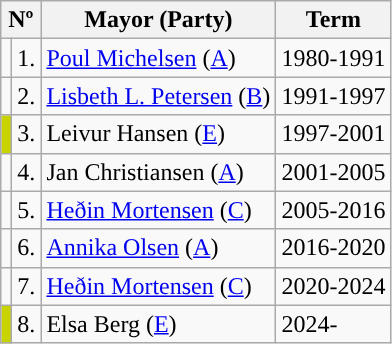<table class="wikitable sortable" text-align:center>
<tr>
<th colspan="2">Nº</th>
<th>Mayor (Party)</th>
<th>Term</th>
</tr>
<tr>
<td></td>
<td>1.</td>
<td><a href='#'>Poul Michelsen</a> (<a href='#'>A</a>)</td>
<td>1980-1991</td>
</tr>
<tr>
<td></td>
<td>2.</td>
<td><a href='#'>Lisbeth L. Petersen</a> (<a href='#'>B</a>)</td>
<td>1991-1997</td>
</tr>
<tr>
<td bgcolor="#C8D300"></td>
<td>3.</td>
<td>Leivur Hansen (<a href='#'>E</a>)</td>
<td>1997-2001</td>
</tr>
<tr>
<td></td>
<td>4.</td>
<td>Jan Christiansen (<a href='#'>A</a>)</td>
<td>2001-2005</td>
</tr>
<tr>
<td></td>
<td>5.</td>
<td><a href='#'>Heðin Mortensen</a> (<a href='#'>C</a>)</td>
<td>2005-2016</td>
</tr>
<tr>
<td></td>
<td>6.</td>
<td><a href='#'>Annika Olsen</a> (<a href='#'>A</a>)</td>
<td>2016-2020</td>
</tr>
<tr>
<td></td>
<td>7.</td>
<td><a href='#'>Heðin Mortensen</a> (<a href='#'>C</a>)</td>
<td>2020-2024</td>
</tr>
<tr>
<td bgcolor="#C8D300"></td>
<td>8.</td>
<td>Elsa Berg (<a href='#'>E</a>)</td>
<td>2024-</td>
</tr>
</table>
